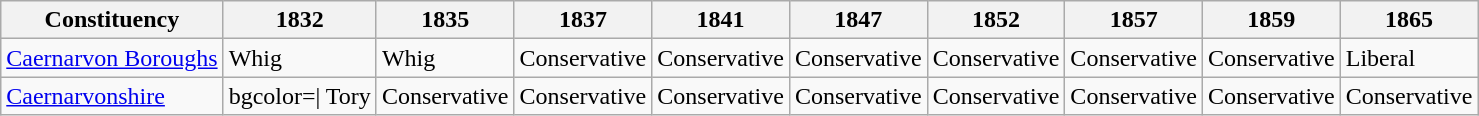<table class=wikitable sortable>
<tr>
<th>Constituency</th>
<th>1832</th>
<th>1835</th>
<th>1837</th>
<th>1841</th>
<th>1847</th>
<th>1852</th>
<th>1857</th>
<th>1859</th>
<th>1865</th>
</tr>
<tr>
<td><a href='#'>Caernarvon Boroughs</a></td>
<td bgcolor=>Whig</td>
<td bgcolor=>Whig</td>
<td bgcolor=>Conservative</td>
<td bgcolor=>Conservative</td>
<td bgcolor=>Conservative</td>
<td bgcolor=>Conservative</td>
<td bgcolor=>Conservative</td>
<td bgcolor=>Conservative</td>
<td bgcolor=>Liberal</td>
</tr>
<tr>
<td><a href='#'>Caernarvonshire</a></td>
<td bgcolor=>bgcolor=| Tory</td>
<td bgcolor=>Conservative</td>
<td bgcolor=>Conservative</td>
<td bgcolor=>Conservative</td>
<td bgcolor=>Conservative</td>
<td bgcolor=>Conservative</td>
<td bgcolor=>Conservative</td>
<td bgcolor=>Conservative</td>
<td bgcolor=>Conservative</td>
</tr>
</table>
